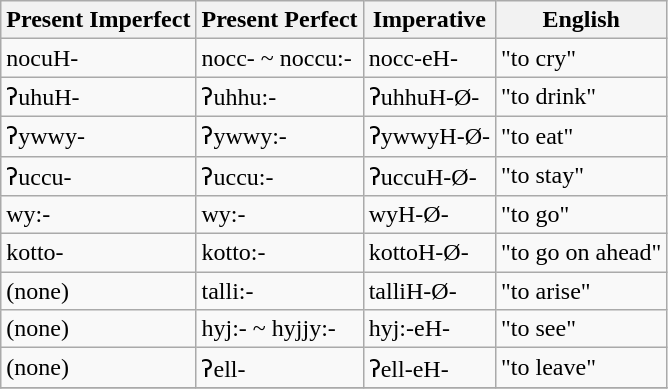<table class="wikitable">
<tr>
<th>Present Imperfect</th>
<th>Present Perfect</th>
<th>Imperative</th>
<th>English</th>
</tr>
<tr>
<td>nocuH-</td>
<td>nocc- ~ noccu:-</td>
<td>nocc-eH-</td>
<td>"to cry"</td>
</tr>
<tr>
<td>ʔuhuH-</td>
<td>ʔuhhu:-</td>
<td>ʔuhhuH-Ø-</td>
<td>"to drink"</td>
</tr>
<tr>
<td>ʔywwy-</td>
<td>ʔywwy:-</td>
<td>ʔywwyH-Ø-</td>
<td>"to eat"</td>
</tr>
<tr>
<td>ʔuccu-</td>
<td>ʔuccu:-</td>
<td>ʔuccuH-Ø-</td>
<td>"to stay"</td>
</tr>
<tr>
<td>wy:-</td>
<td>wy:-</td>
<td>wyH-Ø-</td>
<td>"to go"</td>
</tr>
<tr>
<td>kotto-</td>
<td>kotto:-</td>
<td>kottoH-Ø-</td>
<td>"to go on ahead"</td>
</tr>
<tr>
<td>(none)</td>
<td>talli:-</td>
<td>talliH-Ø-</td>
<td>"to arise"</td>
</tr>
<tr>
<td>(none)</td>
<td>hyj:- ~ hyjjy:-</td>
<td>hyj:-eH-</td>
<td>"to see"</td>
</tr>
<tr>
<td>(none)</td>
<td>ʔell-</td>
<td>ʔell-eH-</td>
<td>"to leave"</td>
</tr>
<tr>
</tr>
</table>
